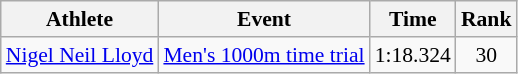<table class=wikitable style="font-size:90%">
<tr>
<th>Athlete</th>
<th>Event</th>
<th>Time</th>
<th>Rank</th>
</tr>
<tr align=center>
<td align=left><a href='#'>Nigel Neil Lloyd</a></td>
<td align=left><a href='#'>Men's 1000m time trial</a></td>
<td>1:18.324</td>
<td>30</td>
</tr>
</table>
